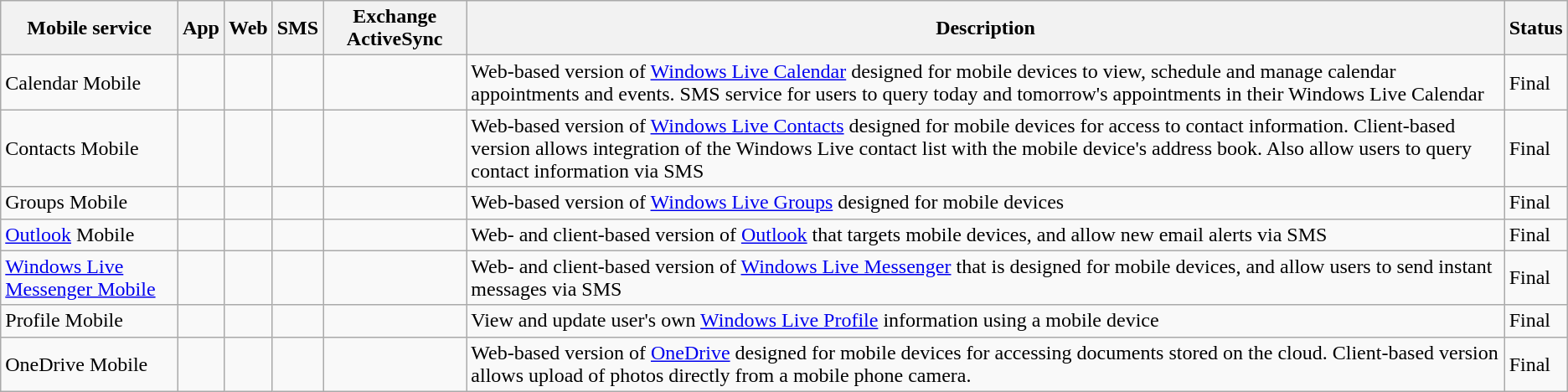<table class="wikitable">
<tr>
<th>Mobile service</th>
<th>App</th>
<th>Web</th>
<th>SMS</th>
<th>Exchange ActiveSync</th>
<th>Description</th>
<th>Status</th>
</tr>
<tr>
<td>Calendar Mobile</td>
<td style="text-align: center;"></td>
<td style="text-align: center;"></td>
<td style="text-align: center;"></td>
<td style="text-align: center;"></td>
<td>Web-based version of <a href='#'>Windows Live Calendar</a> designed for mobile devices to view, schedule and manage calendar appointments and events. SMS service for users to query today and tomorrow's appointments in their Windows Live Calendar</td>
<td>Final</td>
</tr>
<tr>
<td>Contacts Mobile</td>
<td style="text-align: center;"></td>
<td style="text-align: center;"></td>
<td style="text-align: center;"></td>
<td style="text-align: center;"></td>
<td>Web-based version of <a href='#'>Windows Live Contacts</a> designed for mobile devices for access to contact information. Client-based version allows integration of the Windows Live contact list with the mobile device's address book. Also allow users to query contact information via SMS</td>
<td>Final</td>
</tr>
<tr>
<td>Groups Mobile</td>
<td style="text-align: center;"></td>
<td style="text-align: center;"></td>
<td style="text-align: center;"></td>
<td style="text-align: center;"></td>
<td>Web-based version of <a href='#'>Windows Live Groups</a> designed for mobile devices</td>
<td>Final</td>
</tr>
<tr>
<td><a href='#'>Outlook</a> Mobile</td>
<td style="text-align: center;"></td>
<td style="text-align: center;"></td>
<td style="text-align: center;"></td>
<td style="text-align: center;"></td>
<td>Web- and client-based version of <a href='#'>Outlook</a> that targets mobile devices, and allow new email alerts via SMS</td>
<td>Final</td>
</tr>
<tr>
<td><a href='#'>Windows Live Messenger Mobile</a></td>
<td style="text-align: center;"></td>
<td style="text-align: center;"></td>
<td style="text-align: center;"></td>
<td style="text-align: center;"></td>
<td>Web- and client-based version of <a href='#'>Windows Live Messenger</a> that is designed for mobile devices, and allow users to send instant messages via SMS</td>
<td>Final</td>
</tr>
<tr>
<td>Profile Mobile</td>
<td style="text-align: center;"></td>
<td style="text-align: center;"></td>
<td style="text-align: center;"></td>
<td style="text-align: center;"></td>
<td>View and update user's own <a href='#'>Windows Live Profile</a> information using a mobile device</td>
<td>Final</td>
</tr>
<tr>
<td>OneDrive Mobile</td>
<td style="text-align: center;"></td>
<td style="text-align: center;"></td>
<td style="text-align: center;"></td>
<td style="text-align: center;"></td>
<td>Web-based version of <a href='#'>OneDrive</a> designed for mobile devices for accessing documents stored on the cloud. Client-based version allows upload of photos directly from a mobile phone camera.</td>
<td>Final</td>
</tr>
</table>
